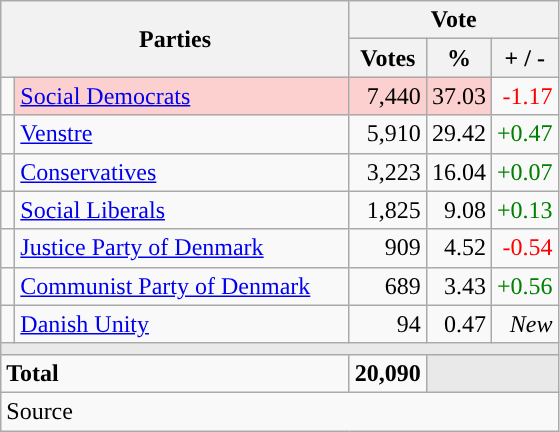<table class="wikitable" style="text-align:right;">
<tr>
<th style="text-align:centre;" rowspan="2" colspan="2" width="225">Parties</th>
<th colspan="3">Vote</th>
</tr>
<tr>
<th width="15">Votes</th>
<th width="15">%</th>
<th width="15">+ / -</th>
</tr>
<tr>
<td width="2" style="color:inherit;background:"></td>
<td bgcolor=#fbd0ce  align="left"><a href='#'>Social Democrats</a></td>
<td bgcolor=#fbd0ce>7,440</td>
<td bgcolor=#fbd0ce>37.03</td>
<td style=color:red;>-1.17</td>
</tr>
<tr>
<td width="2" style="color:inherit;background:"></td>
<td align="left"><a href='#'>Venstre</a></td>
<td>5,910</td>
<td>29.42</td>
<td style=color:green;>+0.47</td>
</tr>
<tr>
<td width="2" style="color:inherit;background:"></td>
<td align="left"><a href='#'>Conservatives</a></td>
<td>3,223</td>
<td>16.04</td>
<td style=color:green;>+0.07</td>
</tr>
<tr>
<td width="2" style="color:inherit;background:"></td>
<td align="left"><a href='#'>Social Liberals</a></td>
<td>1,825</td>
<td>9.08</td>
<td style=color:green;>+0.13</td>
</tr>
<tr>
<td width="2" style="color:inherit;background:"></td>
<td align="left"><a href='#'>Justice Party of Denmark</a></td>
<td>909</td>
<td>4.52</td>
<td style=color:red;>-0.54</td>
</tr>
<tr>
<td width="2" style="color:inherit;background:"></td>
<td align="left"><a href='#'>Communist Party of Denmark</a></td>
<td>689</td>
<td>3.43</td>
<td style=color:green;>+0.56</td>
</tr>
<tr>
<td width="2" style="color:inherit;background:"></td>
<td align="left"><a href='#'>Danish Unity</a></td>
<td>94</td>
<td>0.47</td>
<td><em>New</em></td>
</tr>
<tr>
<td colspan="7" bgcolor="#E9E9E9"></td>
</tr>
<tr>
<td align="left" colspan="2"><strong>Total</strong></td>
<td><strong>20,090</strong></td>
<td bgcolor="#E9E9E9" colspan="2"></td>
</tr>
<tr>
<td align="left" colspan="6">Source</td>
</tr>
</table>
